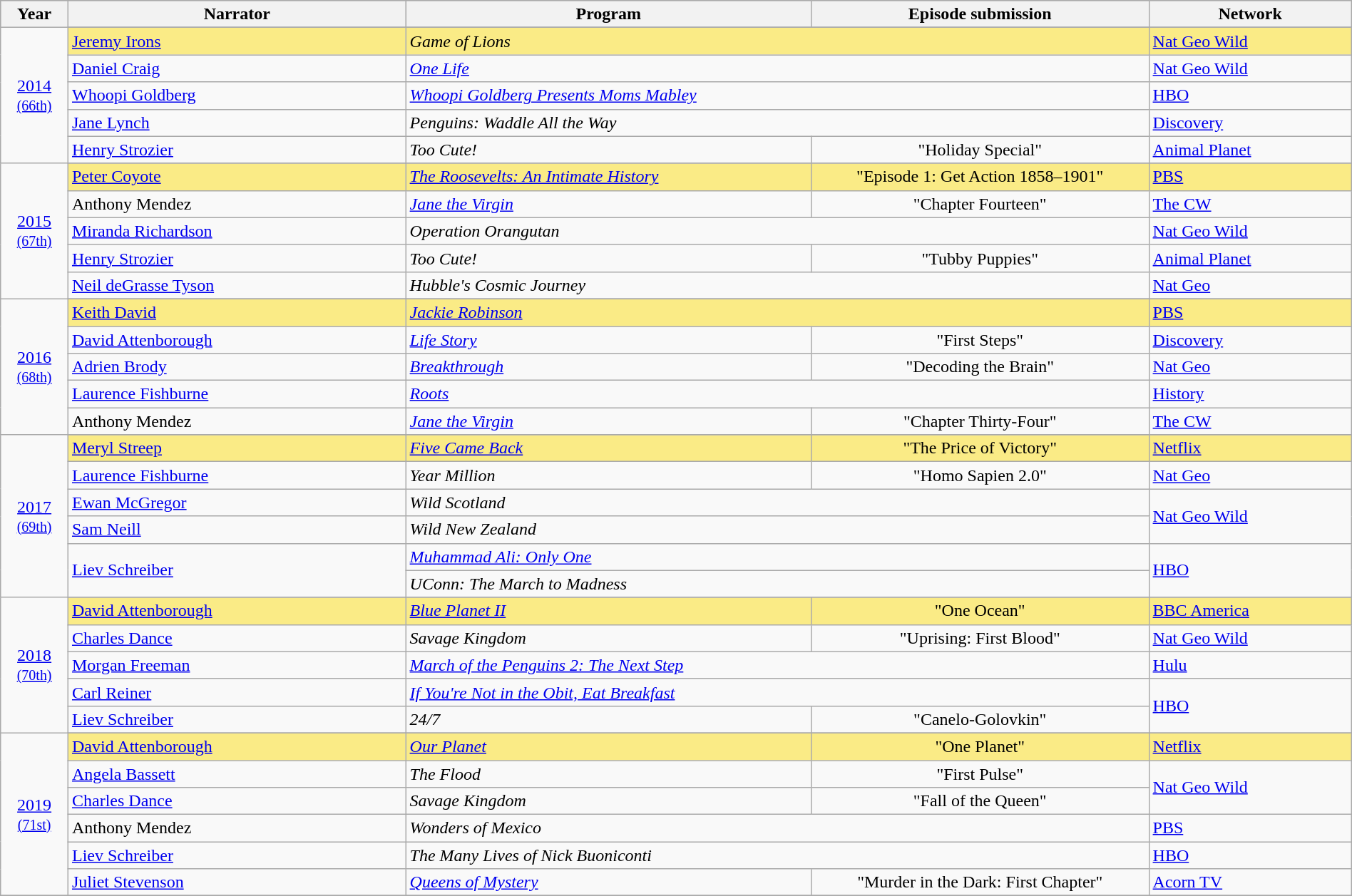<table class="wikitable" style="width:100%">
<tr bgcolor="#bebebe">
<th width="5%">Year</th>
<th width="25%">Narrator</th>
<th width="30%">Program</th>
<th width="25%">Episode submission</th>
<th width="15%">Network</th>
</tr>
<tr>
<td rowspan=6 style="text-align:center"><a href='#'>2014</a><br><small><a href='#'>(66th)</a></small><br></td>
</tr>
<tr style="background:#FAEB86">
<td><a href='#'>Jeremy Irons</a></td>
<td colspan="2"><em>Game of Lions</em></td>
<td><a href='#'>Nat Geo Wild</a></td>
</tr>
<tr>
<td><a href='#'>Daniel Craig</a></td>
<td colspan="2"><em><a href='#'>One Life</a></em></td>
<td><a href='#'>Nat Geo Wild</a></td>
</tr>
<tr>
<td><a href='#'>Whoopi Goldberg</a></td>
<td colspan="2"><em><a href='#'>Whoopi Goldberg Presents Moms Mabley</a></em></td>
<td><a href='#'>HBO</a></td>
</tr>
<tr>
<td><a href='#'>Jane Lynch</a></td>
<td colspan="2"><em>Penguins: Waddle All the Way</em></td>
<td><a href='#'>Discovery</a></td>
</tr>
<tr>
<td><a href='#'>Henry Strozier</a></td>
<td><em>Too Cute!</em></td>
<td align=center>"Holiday Special"</td>
<td><a href='#'>Animal Planet</a></td>
</tr>
<tr>
<td rowspan=6 style="text-align:center"><a href='#'>2015</a><br><small><a href='#'>(67th)</a></small><br></td>
</tr>
<tr style="background:#FAEB86">
<td><a href='#'>Peter Coyote</a></td>
<td><em><a href='#'>The Roosevelts: An Intimate History</a></em></td>
<td align=center>"Episode 1: Get Action 1858–1901"</td>
<td><a href='#'>PBS</a></td>
</tr>
<tr>
<td>Anthony Mendez</td>
<td><em><a href='#'>Jane the Virgin</a></em></td>
<td align=center>"Chapter Fourteen"</td>
<td><a href='#'>The CW</a></td>
</tr>
<tr>
<td><a href='#'>Miranda Richardson</a></td>
<td colspan="2"><em>Operation Orangutan</em></td>
<td><a href='#'>Nat Geo Wild</a></td>
</tr>
<tr>
<td><a href='#'>Henry Strozier</a></td>
<td><em>Too Cute!</em></td>
<td align=center>"Tubby Puppies"</td>
<td><a href='#'>Animal Planet</a></td>
</tr>
<tr>
<td><a href='#'>Neil deGrasse Tyson</a></td>
<td colspan="2"><em>Hubble's Cosmic Journey</em></td>
<td><a href='#'>Nat Geo</a></td>
</tr>
<tr>
<td rowspan=6 style="text-align:center"><a href='#'>2016</a><br><small><a href='#'>(68th)</a></small><br></td>
</tr>
<tr style="background:#FAEB86">
<td><a href='#'>Keith David</a></td>
<td colspan="2"><em><a href='#'>Jackie Robinson</a></em></td>
<td><a href='#'>PBS</a></td>
</tr>
<tr>
<td><a href='#'>David Attenborough</a></td>
<td><em><a href='#'>Life Story</a></em></td>
<td align=center>"First Steps"</td>
<td><a href='#'>Discovery</a></td>
</tr>
<tr>
<td><a href='#'>Adrien Brody</a></td>
<td><em><a href='#'>Breakthrough</a></em></td>
<td align=center>"Decoding the Brain"</td>
<td><a href='#'>Nat Geo</a></td>
</tr>
<tr>
<td><a href='#'>Laurence Fishburne</a></td>
<td colspan="2"><em><a href='#'>Roots</a></em></td>
<td><a href='#'>History</a></td>
</tr>
<tr>
<td>Anthony Mendez</td>
<td><em><a href='#'>Jane the Virgin</a></em></td>
<td align=center>"Chapter Thirty-Four"</td>
<td><a href='#'>The CW</a></td>
</tr>
<tr>
<td rowspan=7 style="text-align:center"><a href='#'>2017</a><br><small><a href='#'>(69th)</a></small><br></td>
</tr>
<tr style="background:#FAEB86">
<td><a href='#'>Meryl Streep</a></td>
<td><em><a href='#'>Five Came Back</a></em></td>
<td align=center>"The Price of Victory"</td>
<td><a href='#'>Netflix</a></td>
</tr>
<tr>
<td><a href='#'>Laurence Fishburne</a></td>
<td><em>Year Million</em></td>
<td align=center>"Homo Sapien 2.0"</td>
<td><a href='#'>Nat Geo</a></td>
</tr>
<tr>
<td><a href='#'>Ewan McGregor</a></td>
<td colspan="2"><em>Wild Scotland</em></td>
<td rowspan=2><a href='#'>Nat Geo Wild</a></td>
</tr>
<tr>
<td><a href='#'>Sam Neill</a></td>
<td colspan="2"><em>Wild New Zealand</em></td>
</tr>
<tr>
<td rowspan=2><a href='#'>Liev Schreiber</a></td>
<td colspan="2"><em><a href='#'>Muhammad Ali: Only One</a></em></td>
<td rowspan=2><a href='#'>HBO</a></td>
</tr>
<tr>
<td colspan="2"><em>UConn: The March to Madness</em></td>
</tr>
<tr>
<td rowspan=6 style="text-align:center"><a href='#'>2018</a><br><small><a href='#'>(70th)</a></small><br></td>
</tr>
<tr style="background:#FAEB86">
<td><a href='#'>David Attenborough</a></td>
<td><em><a href='#'>Blue Planet II</a></em></td>
<td align=center>"One Ocean"</td>
<td><a href='#'>BBC America</a></td>
</tr>
<tr>
<td><a href='#'>Charles Dance</a></td>
<td><em>Savage Kingdom</em></td>
<td align=center>"Uprising: First Blood"</td>
<td><a href='#'>Nat Geo Wild</a></td>
</tr>
<tr>
<td><a href='#'>Morgan Freeman</a></td>
<td colspan="2"><em><a href='#'>March of the Penguins 2: The Next Step</a></em></td>
<td><a href='#'>Hulu</a></td>
</tr>
<tr>
<td><a href='#'>Carl Reiner</a></td>
<td colspan="2"><em><a href='#'>If You're Not in the Obit, Eat Breakfast</a></em></td>
<td rowspan="2"><a href='#'>HBO</a></td>
</tr>
<tr>
<td><a href='#'>Liev Schreiber</a></td>
<td><em>24/7</em></td>
<td align=center>"Canelo-Golovkin"</td>
</tr>
<tr>
<td rowspan=7 style="text-align:center"><a href='#'>2019</a><br><small><a href='#'>(71st)</a></small><br></td>
</tr>
<tr style="background:#FAEB86">
<td><a href='#'>David Attenborough</a></td>
<td><em><a href='#'>Our Planet</a></em></td>
<td align=center>"One Planet"</td>
<td><a href='#'>Netflix</a></td>
</tr>
<tr>
<td><a href='#'>Angela Bassett</a></td>
<td><em>The Flood</em></td>
<td align=center>"First Pulse"</td>
<td rowspan=2><a href='#'>Nat Geo Wild</a></td>
</tr>
<tr>
<td><a href='#'>Charles Dance</a></td>
<td><em>Savage Kingdom</em></td>
<td align=center>"Fall of the Queen"</td>
</tr>
<tr>
<td>Anthony Mendez</td>
<td colspan="2"><em>Wonders of Mexico</em></td>
<td><a href='#'>PBS</a></td>
</tr>
<tr>
<td><a href='#'>Liev Schreiber</a></td>
<td colspan="2"><em>The Many Lives of Nick Buoniconti</em></td>
<td><a href='#'>HBO</a></td>
</tr>
<tr>
<td><a href='#'>Juliet Stevenson</a></td>
<td><em><a href='#'>Queens of Mystery</a></em></td>
<td align=center>"Murder in the Dark: First Chapter"</td>
<td><a href='#'>Acorn TV</a></td>
</tr>
<tr>
</tr>
</table>
